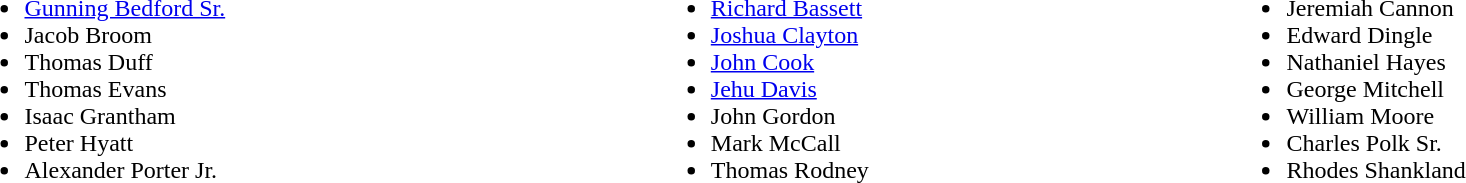<table width=100%>
<tr valign=top>
<td><br><ul><li><a href='#'>Gunning Bedford Sr.</a></li><li>Jacob Broom</li><li>Thomas Duff</li><li>Thomas Evans</li><li>Isaac Grantham</li><li>Peter Hyatt</li><li>Alexander Porter Jr.</li></ul></td>
<td><br><ul><li><a href='#'>Richard Bassett</a></li><li><a href='#'>Joshua Clayton</a></li><li><a href='#'>John Cook</a></li><li><a href='#'>Jehu Davis</a></li><li>John Gordon</li><li>Mark McCall</li><li>Thomas Rodney</li></ul></td>
<td><br><ul><li>Jeremiah Cannon</li><li>Edward Dingle</li><li>Nathaniel Hayes</li><li>George Mitchell</li><li>William Moore</li><li>Charles Polk Sr.</li><li>Rhodes Shankland</li></ul></td>
</tr>
</table>
